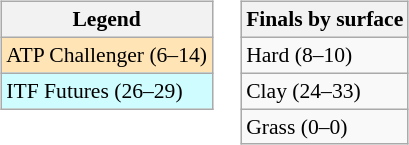<table>
<tr valign=top>
<td><br><table class=wikitable style=font-size:90%>
<tr>
<th>Legend</th>
</tr>
<tr bgcolor=moccasin>
<td>ATP Challenger (6–14)</td>
</tr>
<tr bgcolor=cffcff>
<td>ITF Futures (26–29)</td>
</tr>
</table>
</td>
<td><br><table class=wikitable style=font-size:90%>
<tr>
<th>Finals by surface</th>
</tr>
<tr>
<td>Hard (8–10)</td>
</tr>
<tr>
<td>Clay (24–33)</td>
</tr>
<tr>
<td>Grass (0–0)</td>
</tr>
</table>
</td>
</tr>
</table>
